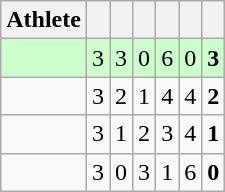<table class=wikitable style="text-align:center">
<tr>
<th>Athlete</th>
<th></th>
<th></th>
<th></th>
<th></th>
<th></th>
<th></th>
</tr>
<tr bgcolor=ccffcc>
<td style="text-align:left"></td>
<td>3</td>
<td>3</td>
<td>0</td>
<td>6</td>
<td>0</td>
<td><strong>3</strong></td>
</tr>
<tr>
<td style="text-align:left"></td>
<td>3</td>
<td>2</td>
<td>1</td>
<td>4</td>
<td>4</td>
<td><strong>2</strong></td>
</tr>
<tr>
<td style="text-align:left"></td>
<td>3</td>
<td>1</td>
<td>2</td>
<td>3</td>
<td>4</td>
<td><strong>1</strong></td>
</tr>
<tr>
<td style="text-align:left"></td>
<td>3</td>
<td>0</td>
<td>3</td>
<td>1</td>
<td>6</td>
<td><strong>0</strong></td>
</tr>
</table>
